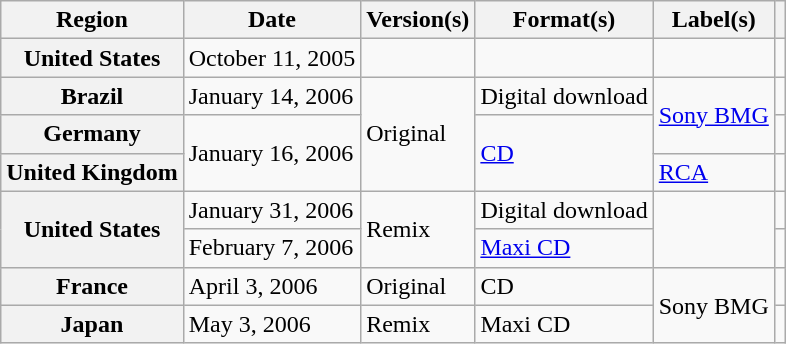<table class="wikitable plainrowheaders">
<tr>
<th scope="col">Region</th>
<th scope="col">Date</th>
<th scope="col">Version(s)</th>
<th scope="col">Format(s)</th>
<th scope="col">Label(s)</th>
<th scope="col"></th>
</tr>
<tr>
<th scope="row">United States</th>
<td>October 11, 2005</td>
<td></td>
<td></td>
<td></td>
<td></td>
</tr>
<tr>
<th scope="row">Brazil</th>
<td>January 14, 2006</td>
<td rowspan="3">Original</td>
<td>Digital download</td>
<td rowspan="2"><a href='#'>Sony BMG</a></td>
<td></td>
</tr>
<tr>
<th scope="row">Germany</th>
<td rowspan="2">January 16, 2006</td>
<td rowspan="2"><a href='#'>CD</a></td>
<td></td>
</tr>
<tr>
<th scope="row">United Kingdom</th>
<td><a href='#'>RCA</a></td>
<td></td>
</tr>
<tr>
<th scope="row" rowspan="2">United States</th>
<td>January 31, 2006</td>
<td rowspan="2">Remix</td>
<td>Digital download </td>
<td rowspan="2"></td>
<td></td>
</tr>
<tr>
<td>February 7, 2006</td>
<td><a href='#'>Maxi CD</a></td>
<td></td>
</tr>
<tr>
<th scope="row">France</th>
<td>April 3, 2006</td>
<td>Original</td>
<td>CD</td>
<td rowspan="2">Sony BMG</td>
<td></td>
</tr>
<tr>
<th scope="row">Japan</th>
<td>May 3, 2006</td>
<td>Remix</td>
<td>Maxi CD</td>
<td></td>
</tr>
</table>
